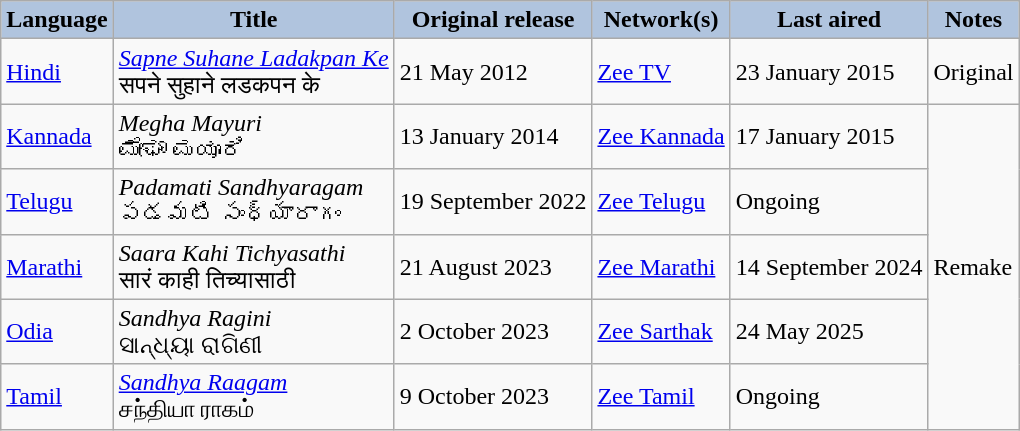<table class="wikitable" style="text-align:left;">
<tr>
<th style="background:LightSteelBlue;">Language</th>
<th style="background:LightSteelBlue;">Title</th>
<th style="background:LightSteelBlue;">Original release</th>
<th style="background:LightSteelBlue;">Network(s)</th>
<th style="background:LightSteelBlue;">Last aired</th>
<th style="background:LightSteelBlue;">Notes</th>
</tr>
<tr>
<td><a href='#'>Hindi</a></td>
<td><em><a href='#'>Sapne Suhane Ladakpan Ke</a></em> <br> सपने सुहाने लडकपन के</td>
<td>21 May 2012</td>
<td><a href='#'>Zee TV</a></td>
<td>23 January 2015</td>
<td>Original</td>
</tr>
<tr>
<td><a href='#'>Kannada</a></td>
<td><em>Megha Mayuri</em> <br> ಮೇಘಾ ಮಯೂರಿ</td>
<td>13 January 2014</td>
<td><a href='#'>Zee Kannada</a></td>
<td>17 January 2015</td>
<td rowspan="5">Remake</td>
</tr>
<tr>
<td><a href='#'>Telugu</a></td>
<td><em>Padamati Sandhyaragam</em> <br> పడమటి సంధ్యారాగం</td>
<td>19 September 2022</td>
<td><a href='#'>Zee Telugu</a></td>
<td>Ongoing</td>
</tr>
<tr>
<td><a href='#'>Marathi</a></td>
<td><em>Saara Kahi Tichyasathi</em> <br> सारं काही तिच्यासाठी</td>
<td>21 August 2023</td>
<td><a href='#'>Zee Marathi</a></td>
<td>14 September 2024</td>
</tr>
<tr>
<td><a href='#'>Odia</a></td>
<td><em>Sandhya Ragini</em> <br> ସାନ୍ଧ୍ୟା ରାଗିଣୀ</td>
<td>2 October 2023</td>
<td><a href='#'>Zee Sarthak</a></td>
<td>24 May 2025</td>
</tr>
<tr>
<td><a href='#'>Tamil</a></td>
<td><em><a href='#'>Sandhya Raagam</a></em> <br> சந்தியா ராகம்</td>
<td>9 October 2023</td>
<td><a href='#'>Zee Tamil</a></td>
<td>Ongoing</td>
</tr>
</table>
